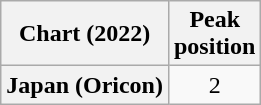<table class="wikitable plainrowheaders" style="text-align:center">
<tr>
<th scope="col">Chart (2022)</th>
<th scope="col">Peak<br>position</th>
</tr>
<tr>
<th scope="row">Japan (Oricon)</th>
<td>2</td>
</tr>
</table>
